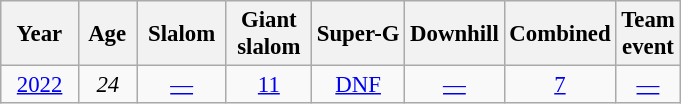<table class="wikitable" style="text-align:center; font-size:95%;">
<tr>
<th>  Year  </th>
<th> Age </th>
<th> Slalom </th>
<th> Giant <br> slalom </th>
<th>Super-G</th>
<th>Downhill</th>
<th>Combined</th>
<th>Team<br>event</th>
</tr>
<tr>
<td><a href='#'>2022</a></td>
<td><em>24</em></td>
<td><a href='#'>—</a></td>
<td><a href='#'>11</a></td>
<td><a href='#'>DNF</a></td>
<td><a href='#'>—</a></td>
<td><a href='#'>7</a></td>
<td><a href='#'>—</a></td>
</tr>
</table>
